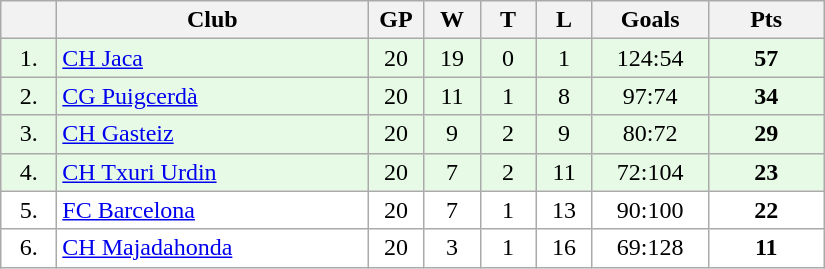<table class="wikitable">
<tr>
<th width="30"></th>
<th width="200">Club</th>
<th width="30">GP</th>
<th width="30">W</th>
<th width="30">T</th>
<th width="30">L</th>
<th width="70">Goals</th>
<th width="70">Pts</th>
</tr>
<tr bgcolor="#e6fae6" align="center">
<td>1.</td>
<td align="left"><a href='#'>CH Jaca</a></td>
<td>20</td>
<td>19</td>
<td>0</td>
<td>1</td>
<td>124:54</td>
<td><strong>57</strong></td>
</tr>
<tr bgcolor="#e6fae6" align="center">
<td>2.</td>
<td align="left"><a href='#'>CG Puigcerdà</a></td>
<td>20</td>
<td>11</td>
<td>1</td>
<td>8</td>
<td>97:74</td>
<td><strong>34</strong></td>
</tr>
<tr bgcolor="#e6fae6" align="center">
<td>3.</td>
<td align="left"><a href='#'>CH Gasteiz</a></td>
<td>20</td>
<td>9</td>
<td>2</td>
<td>9</td>
<td>80:72</td>
<td><strong>29</strong></td>
</tr>
<tr bgcolor="#e6fae6" align="center">
<td>4.</td>
<td align="left"><a href='#'>CH Txuri Urdin</a></td>
<td>20</td>
<td>7</td>
<td>2</td>
<td>11</td>
<td>72:104</td>
<td><strong>23</strong></td>
</tr>
<tr bgcolor="#FFFFFF" align="center">
<td>5.</td>
<td align="left"><a href='#'>FC Barcelona</a></td>
<td>20</td>
<td>7</td>
<td>1</td>
<td>13</td>
<td>90:100</td>
<td><strong>22</strong></td>
</tr>
<tr bgcolor="#FFFFFF" align="center">
<td>6.</td>
<td align="left"><a href='#'>CH Majadahonda</a></td>
<td>20</td>
<td>3</td>
<td>1</td>
<td>16</td>
<td>69:128</td>
<td><strong>11</strong></td>
</tr>
</table>
